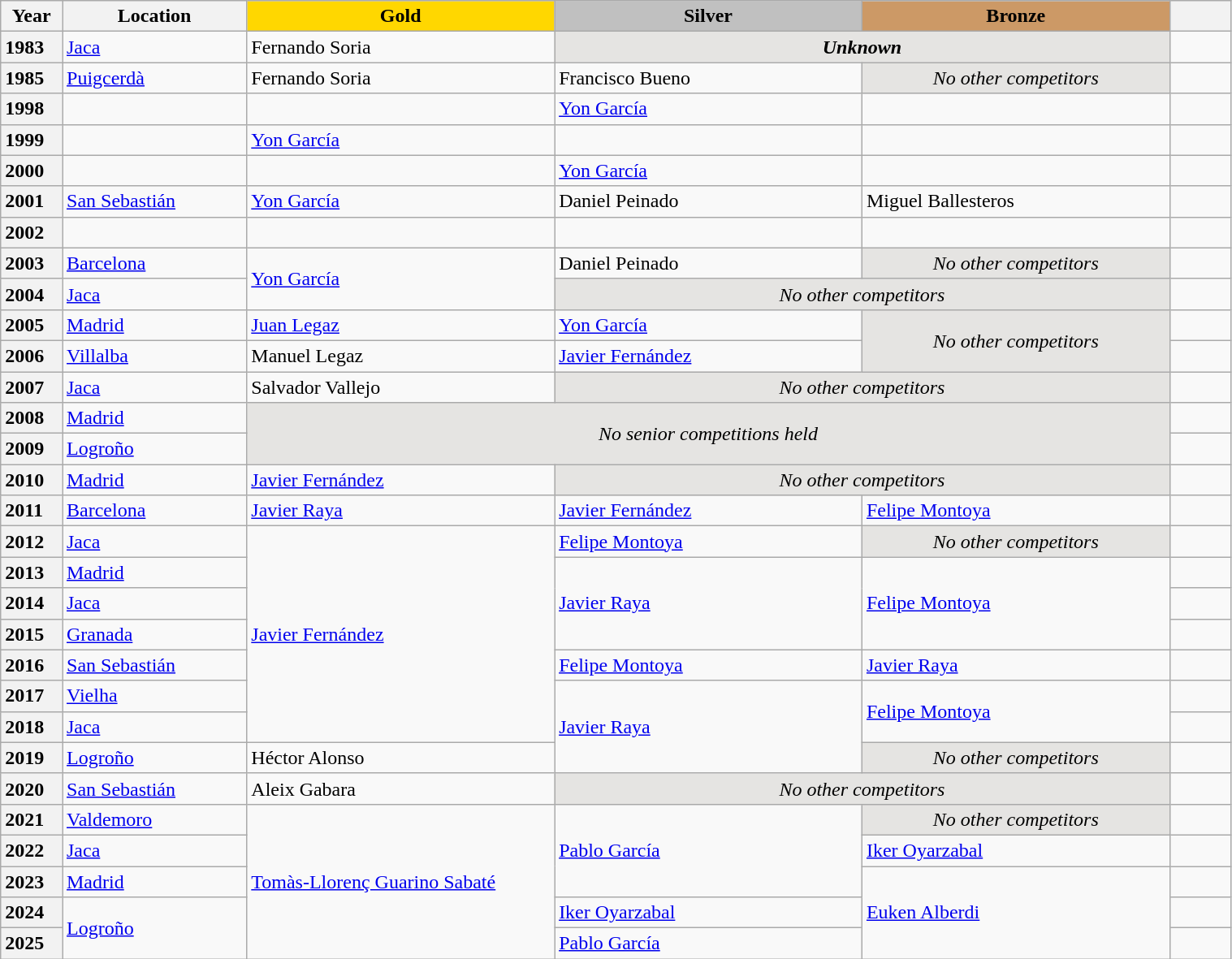<table class="wikitable unsortable" style="text-align:left; width:80%">
<tr>
<th scope="col" style="text-align:center; width:5%">Year</th>
<th scope="col" style="text-align:center; width:15%">Location</th>
<td scope="col" style="text-align:center; width:25%; background:gold"><strong>Gold</strong></td>
<td scope="col" style="text-align:center; width:25%; background:silver"><strong>Silver</strong></td>
<td scope="col" style="text-align:center; width:25%; background:#c96"><strong>Bronze</strong></td>
<th scope="col" style="text-align:center; width:5%"></th>
</tr>
<tr>
<th scope="row" style="text-align:left">1983</th>
<td><a href='#'>Jaca</a></td>
<td>Fernando Soria</td>
<td colspan="2" align="center" bgcolor="e5e4e2"><strong><em>Unknown</em></strong></td>
<td></td>
</tr>
<tr>
<th scope="row" style="text-align:left">1985</th>
<td><a href='#'>Puigcerdà</a></td>
<td>Fernando Soria</td>
<td>Francisco Bueno</td>
<td align="center" bgcolor="e5e4e2"><em>No other competitors</em></td>
<td></td>
</tr>
<tr>
<th scope="row" style="text-align:left">1998</th>
<td></td>
<td></td>
<td><a href='#'>Yon García</a></td>
<td></td>
<td></td>
</tr>
<tr>
<th scope="row" style="text-align:left">1999</th>
<td></td>
<td><a href='#'>Yon García</a></td>
<td></td>
<td></td>
<td></td>
</tr>
<tr>
<th scope="row" style="text-align:left">2000</th>
<td></td>
<td></td>
<td><a href='#'>Yon García</a></td>
<td></td>
<td></td>
</tr>
<tr>
<th scope="row" style="text-align:left">2001</th>
<td><a href='#'>San Sebastián</a></td>
<td><a href='#'>Yon García</a></td>
<td>Daniel Peinado</td>
<td>Miguel Ballesteros</td>
<td></td>
</tr>
<tr>
<th scope="row" style="text-align:left">2002</th>
<td></td>
<td></td>
<td></td>
<td></td>
<td></td>
</tr>
<tr>
<th scope="row" style="text-align:left">2003</th>
<td><a href='#'>Barcelona</a></td>
<td rowspan="2"><a href='#'>Yon García</a></td>
<td>Daniel Peinado</td>
<td align="center" bgcolor="e5e4e2"><em>No other competitors</em></td>
<td></td>
</tr>
<tr>
<th scope="row" style="text-align:left">2004</th>
<td><a href='#'>Jaca</a></td>
<td colspan="2" align="center" bgcolor="e5e4e2"><em>No other competitors</em></td>
<td></td>
</tr>
<tr>
<th scope="row" style="text-align:left">2005</th>
<td><a href='#'>Madrid</a></td>
<td><a href='#'>Juan Legaz</a></td>
<td><a href='#'>Yon García</a></td>
<td rowspan="2" align="center" bgcolor="e5e4e2"><em>No other competitors</em></td>
<td></td>
</tr>
<tr>
<th scope="row" style="text-align:left">2006</th>
<td><a href='#'>Villalba</a></td>
<td>Manuel Legaz</td>
<td><a href='#'>Javier Fernández</a></td>
<td></td>
</tr>
<tr>
<th scope="row" style="text-align:left">2007</th>
<td><a href='#'>Jaca</a></td>
<td>Salvador Vallejo</td>
<td colspan="2" align="center" bgcolor="e5e4e2"><em>No other competitors</em></td>
<td></td>
</tr>
<tr>
<th scope="row" style="text-align:left">2008</th>
<td><a href='#'>Madrid</a></td>
<td colspan="3" rowspan="2" align="center" bgcolor="e5e4e2"><em>No senior competitions held</em></td>
<td></td>
</tr>
<tr>
<th scope="row" style="text-align:left">2009</th>
<td><a href='#'>Logroño</a></td>
<td></td>
</tr>
<tr>
<th scope="row" style="text-align:left">2010</th>
<td><a href='#'>Madrid</a></td>
<td><a href='#'>Javier Fernández</a></td>
<td colspan="2" align="center" bgcolor="e5e4e2"><em>No other competitors</em></td>
<td></td>
</tr>
<tr>
<th scope="row" style="text-align:left">2011</th>
<td><a href='#'>Barcelona</a></td>
<td><a href='#'>Javier Raya</a></td>
<td><a href='#'>Javier Fernández</a></td>
<td><a href='#'>Felipe Montoya</a></td>
<td></td>
</tr>
<tr>
<th scope="row" style="text-align:left">2012</th>
<td><a href='#'>Jaca</a></td>
<td rowspan="7"><a href='#'>Javier Fernández</a></td>
<td><a href='#'>Felipe Montoya</a></td>
<td align="center" bgcolor="e5e4e2"><em>No other competitors</em></td>
<td></td>
</tr>
<tr>
<th scope="row" style="text-align:left">2013</th>
<td><a href='#'>Madrid</a></td>
<td rowspan="3"><a href='#'>Javier Raya</a></td>
<td rowspan="3"><a href='#'>Felipe Montoya</a></td>
<td></td>
</tr>
<tr>
<th scope="row" style="text-align:left">2014</th>
<td><a href='#'>Jaca</a></td>
<td></td>
</tr>
<tr>
<th scope="row" style="text-align:left">2015</th>
<td><a href='#'>Granada</a></td>
<td></td>
</tr>
<tr>
<th scope="row" style="text-align:left">2016</th>
<td><a href='#'>San Sebastián</a></td>
<td><a href='#'>Felipe Montoya</a></td>
<td><a href='#'>Javier Raya</a></td>
<td></td>
</tr>
<tr>
<th scope="row" style="text-align:left">2017</th>
<td><a href='#'>Vielha</a></td>
<td rowspan="3"><a href='#'>Javier Raya</a></td>
<td rowspan="2"><a href='#'>Felipe Montoya</a></td>
<td></td>
</tr>
<tr>
<th scope="row" style="text-align:left">2018</th>
<td><a href='#'>Jaca</a></td>
<td></td>
</tr>
<tr>
<th scope="row" style="text-align:left">2019</th>
<td><a href='#'>Logroño</a></td>
<td>Héctor Alonso</td>
<td align="center" bgcolor="e5e4e2"><em>No other competitors</em></td>
<td></td>
</tr>
<tr>
<th scope="row" style="text-align:left">2020</th>
<td><a href='#'>San Sebastián</a></td>
<td>Aleix Gabara</td>
<td colspan="2" align="center" bgcolor="e5e4e2"><em>No other competitors</em></td>
<td></td>
</tr>
<tr>
<th scope="row" style="text-align:left">2021</th>
<td><a href='#'>Valdemoro</a></td>
<td rowspan="5"><a href='#'>Tomàs-Llorenç Guarino Sabaté</a></td>
<td rowspan="3"><a href='#'>Pablo García</a></td>
<td align="center" bgcolor="e5e4e2"><em>No other competitors</em></td>
<td></td>
</tr>
<tr>
<th scope="row" style="text-align:left">2022</th>
<td><a href='#'>Jaca</a></td>
<td><a href='#'>Iker Oyarzabal</a></td>
<td></td>
</tr>
<tr>
<th scope="row" style="text-align:left">2023</th>
<td><a href='#'>Madrid</a></td>
<td rowspan="3"><a href='#'>Euken Alberdi</a></td>
<td></td>
</tr>
<tr>
<th scope="row" style="text-align:left">2024</th>
<td rowspan="2"><a href='#'>Logroño</a></td>
<td><a href='#'>Iker Oyarzabal</a></td>
<td></td>
</tr>
<tr>
<th scope="row" style="text-align:left">2025</th>
<td><a href='#'>Pablo García</a></td>
<td></td>
</tr>
</table>
